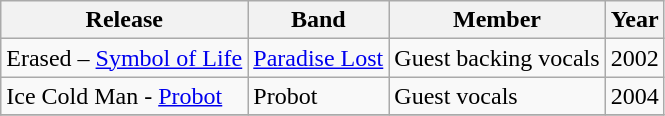<table class="wikitable sortable">
<tr>
<th>Release</th>
<th>Band</th>
<th>Member</th>
<th>Year</th>
</tr>
<tr>
<td>Erased – <a href='#'>Symbol of Life</a></td>
<td><a href='#'>Paradise Lost</a></td>
<td>Guest backing vocals</td>
<td>2002</td>
</tr>
<tr>
<td>Ice Cold Man - <a href='#'>Probot</a></td>
<td>Probot</td>
<td>Guest vocals</td>
<td>2004</td>
</tr>
<tr>
</tr>
</table>
